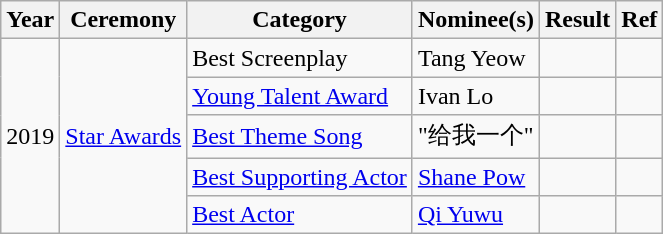<table class="wikitable sortable">
<tr>
<th>Year</th>
<th>Ceremony</th>
<th>Category</th>
<th>Nominee(s)</th>
<th>Result</th>
<th>Ref</th>
</tr>
<tr>
<td rowspan="5">2019</td>
<td rowspan="5"><a href='#'>Star Awards</a></td>
<td>Best Screenplay</td>
<td>Tang Yeow</td>
<td></td>
<td></td>
</tr>
<tr>
<td><a href='#'>Young Talent Award</a></td>
<td>Ivan Lo</td>
<td></td>
<td></td>
</tr>
<tr>
<td><a href='#'>Best Theme Song</a></td>
<td>"给我一个"</td>
<td></td>
<td></td>
</tr>
<tr>
<td><a href='#'>Best Supporting Actor</a></td>
<td><a href='#'>Shane Pow</a></td>
<td></td>
<td></td>
</tr>
<tr>
<td><a href='#'>Best Actor</a></td>
<td><a href='#'>Qi Yuwu</a></td>
<td></td>
<td></td>
</tr>
</table>
